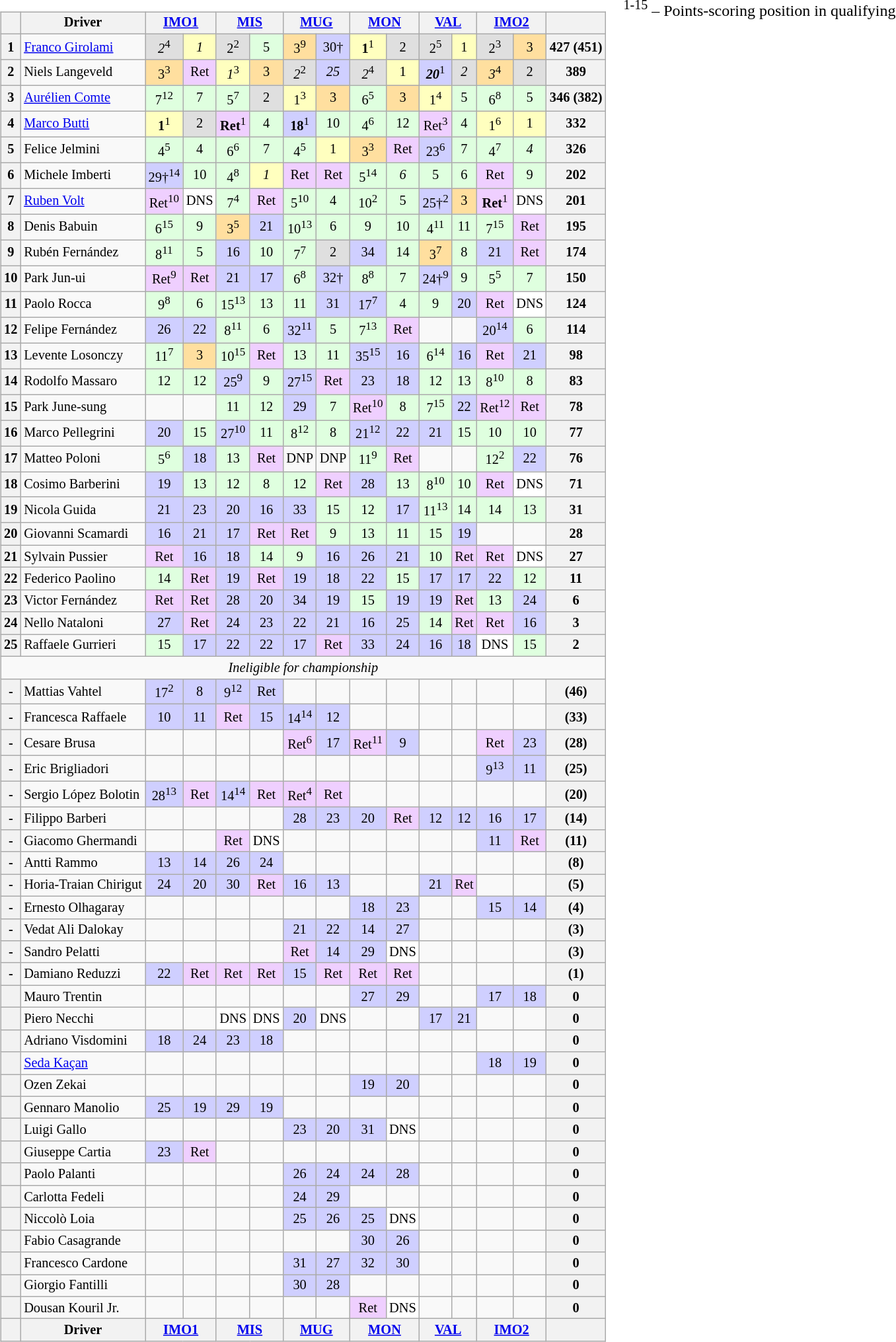<table>
<tr>
<td valign=top><br><table class="wikitable" align="left" style="font-size: 85%; text-align: center;" |>
<tr valign="top">
<th valign=middle></th>
<th valign=middle>Driver</th>
<th colspan="2"><a href='#'>IMO1</a></th>
<th colspan="2"><a href='#'>MIS</a></th>
<th colspan="2"><a href='#'>MUG</a></th>
<th colspan="2"><a href='#'>MON</a></th>
<th colspan="2"><a href='#'>VAL</a></th>
<th colspan="2"><a href='#'>IMO2</a></th>
<th valign="middle">  </th>
</tr>
<tr>
<th>1</th>
<td align="left"> <a href='#'>Franco Girolami</a></td>
<td style="background:#dfdfdf;"><em>2</em><sup>4</sup></td>
<td style="background:#ffffbf;"><em>1</em></td>
<td style="background:#dfdfdf;">2<sup>2</sup></td>
<td style="background:#dfffdf;">5</td>
<td style="background:#ffdf9f;">3<sup>9</sup></td>
<td style="background:#cfcfff;">30†</td>
<td style="background:#ffffbf;"><strong>1</strong><sup>1</sup></td>
<td style="background:#dfdfdf;">2</td>
<td style="background:#dfdfdf;">2<sup>5</sup></td>
<td style="background:#ffffbf;">1</td>
<td style="background:#dfdfdf;">2<sup>3</sup></td>
<td style="background:#ffdf9f;">3</td>
<th>427 (451)</th>
</tr>
<tr>
<th>2</th>
<td align="left"> Niels Langeveld</td>
<td style="background:#ffdf9f;">3<sup>3</sup></td>
<td style="background:#efcfff;">Ret</td>
<td style="background:#ffffbf;"><em>1</em><sup>3</sup></td>
<td style="background:#ffdf9f;">3</td>
<td style="background:#dfdfdf;"><em>2</em><sup>2</sup></td>
<td style="background:#cfcfff;"><em>25</em></td>
<td style="background:#dfdfdf;"><em>2</em><sup>4</sup></td>
<td style="background:#ffffbf;">1</td>
<td style="background:#cfcfff;"><strong><em>20</em></strong><sup>1</sup></td>
<td style="background:#dfdfdf;"><em>2</em></td>
<td style="background:#ffdf9f;"><em>3</em><sup>4</sup></td>
<td style="background:#dfdfdf;">2</td>
<th>389</th>
</tr>
<tr>
<th>3</th>
<td align="left"> <a href='#'>Aurélien Comte</a></td>
<td style="background:#dfffdf;">7<sup>12</sup></td>
<td style="background:#dfffdf;">7</td>
<td style="background:#dfffdf;">5<sup>7</sup></td>
<td style="background:#dfdfdf;">2</td>
<td style="background:#ffffbf;">1<sup>3</sup></td>
<td style="background:#ffdf9f;">3</td>
<td style="background:#dfffdf;">6<sup>5</sup></td>
<td style="background:#ffdf9f;">3</td>
<td style="background:#ffffbf;">1<sup>4</sup></td>
<td style="background:#dfffdf;">5</td>
<td style="background:#dfffdf;">6<sup>8</sup></td>
<td style="background:#dfffdf;">5</td>
<th>346 (382)</th>
</tr>
<tr>
<th>4</th>
<td align="left"> <a href='#'>Marco Butti</a></td>
<td style="background:#ffffbf;"><strong>1</strong><sup>1</sup></td>
<td style="background:#dfdfdf;">2</td>
<td style="background:#efcfff;"><strong>Ret</strong><sup>1</sup></td>
<td style="background:#dfffdf;">4</td>
<td style="background:#cfcfff;"><strong>18</strong><sup>1</sup></td>
<td style="background:#dfffdf;">10</td>
<td style="background:#dfffdf;">4<sup>6</sup></td>
<td style="background:#dfffdf;">12</td>
<td style="background:#efcfff;">Ret<sup>3</sup></td>
<td style="background:#dfffdf;">4</td>
<td style="background:#ffffbf;">1<sup>6</sup></td>
<td style="background:#ffffbf;">1</td>
<th>332</th>
</tr>
<tr>
<th>5</th>
<td align="left"> Felice Jelmini</td>
<td style="background:#dfffdf;">4<sup>5</sup></td>
<td style="background:#dfffdf;">4</td>
<td style="background:#dfffdf;">6<sup>6</sup></td>
<td style="background:#dfffdf;">7</td>
<td style="background:#dfffdf;">4<sup>5</sup></td>
<td style="background:#ffffbf;">1</td>
<td style="background:#ffdf9f;">3<sup>3</sup></td>
<td style="background:#efcfff;">Ret</td>
<td style="background:#cfcfff;">23<sup>6</sup></td>
<td style="background:#dfffdf;">7</td>
<td style="background:#dfffdf;">4<sup>7</sup></td>
<td style="background:#dfffdf;"><em>4</em></td>
<th>326</th>
</tr>
<tr>
<th>6</th>
<td align="left"> Michele Imberti</td>
<td style="background:#cfcfff;">29†<sup>14</sup></td>
<td style="background:#dfffdf;">10</td>
<td style="background:#dfffdf;">4<sup>8</sup></td>
<td style="background:#ffffbf;"><em>1</em></td>
<td style="background:#efcfff;">Ret</td>
<td style="background:#efcfff;">Ret</td>
<td style="background:#dfffdf;">5<sup>14</sup></td>
<td style="background:#dfffdf;"><em>6</em></td>
<td style="background:#dfffdf;">5</td>
<td style="background:#dfffdf;">6</td>
<td style="background:#efcfff;">Ret</td>
<td style="background:#dfffdf;">9</td>
<th>202</th>
</tr>
<tr>
<th>7</th>
<td align="left"> <a href='#'>Ruben Volt</a></td>
<td style="background:#efcfff;">Ret<sup>10</sup></td>
<td style="background:#ffffff;">DNS</td>
<td style="background:#dfffdf;">7<sup>4</sup></td>
<td style="background:#efcfff;">Ret</td>
<td style="background:#dfffdf;">5<sup>10</sup></td>
<td style="background:#dfffdf;">4</td>
<td style="background:#dfffdf;">10<sup>2</sup></td>
<td style="background:#dfffdf;">5</td>
<td style="background:#cfcfff;">25†<sup>2</sup></td>
<td style="background:#ffdf9f;">3</td>
<td style="background:#efcfff;"><strong>Ret</strong><sup>1</sup></td>
<td style="background:#ffffff;">DNS</td>
<th>201</th>
</tr>
<tr>
<th>8</th>
<td align="left"> Denis Babuin</td>
<td style="background:#dfffdf;">6<sup>15</sup></td>
<td style="background:#dfffdf;">9</td>
<td style="background:#ffdf9f;">3<sup>5</sup></td>
<td style="background:#cfcfff;">21</td>
<td style="background:#dfffdf;">10<sup>13</sup></td>
<td style="background:#dfffdf;">6</td>
<td style="background:#dfffdf;">9</td>
<td style="background:#dfffdf;">10</td>
<td style="background:#dfffdf;">4<sup>11</sup></td>
<td style="background:#dfffdf;">11</td>
<td style="background:#dfffdf;">7<sup>15</sup></td>
<td style="background:#efcfff;">Ret</td>
<th>195</th>
</tr>
<tr>
<th>9</th>
<td align="left"> Rubén Fernández</td>
<td style="background:#dfffdf;">8<sup>11</sup></td>
<td style="background:#dfffdf;">5</td>
<td style="background:#cfcfff;">16</td>
<td style="background:#dfffdf;">10</td>
<td style="background:#dfffdf;">7<sup>7</sup></td>
<td style="background:#dfdfdf;">2</td>
<td style="background:#cfcfff;">34</td>
<td style="background:#dfffdf;">14</td>
<td style="background:#ffdf9f;">3<sup>7</sup></td>
<td style="background:#dfffdf;">8</td>
<td style="background:#cfcfff;">21</td>
<td style="background:#efcfff;">Ret</td>
<th>174</th>
</tr>
<tr>
<th>10</th>
<td align="left"> Park Jun-ui</td>
<td style="background:#efcfff;">Ret<sup>9</sup></td>
<td style="background:#efcfff;">Ret</td>
<td style="background:#cfcfff;">21</td>
<td style="background:#cfcfff;">17</td>
<td style="background:#dfffdf;">6<sup>8</sup></td>
<td style="background:#cfcfff;">32†</td>
<td style="background:#dfffdf;">8<sup>8</sup></td>
<td style="background:#dfffdf;">7</td>
<td style="background:#cfcfff;">24†<sup>9</sup></td>
<td style="background:#dfffdf;">9</td>
<td style="background:#dfffdf;">5<sup>5</sup></td>
<td style="background:#dfffdf;">7</td>
<th>150</th>
</tr>
<tr>
<th>11</th>
<td align="left"> Paolo Rocca</td>
<td style="background:#dfffdf;">9<sup>8</sup></td>
<td style="background:#dfffdf;">6</td>
<td style="background:#dfffdf;">15<sup>13</sup></td>
<td style="background:#dfffdf;">13</td>
<td style="background:#dfffdf;">11</td>
<td style="background:#cfcfff;">31</td>
<td style="background:#cfcfff;">17<sup>7</sup></td>
<td style="background:#dfffdf;">4</td>
<td style="background:#dfffdf;">9</td>
<td style="background:#cfcfff;">20</td>
<td style="background:#efcfff;">Ret</td>
<td style="background:#ffffff;">DNS</td>
<th>124</th>
</tr>
<tr>
<th>12</th>
<td align="left"> Felipe Fernández</td>
<td style="background:#cfcfff;">26</td>
<td style="background:#cfcfff;">22</td>
<td style="background:#dfffdf;">8<sup>11</sup></td>
<td style="background:#dfffdf;">6</td>
<td style="background:#cfcfff;">32<sup>11</sup></td>
<td style="background:#dfffdf;">5</td>
<td style="background:#dfffdf;">7<sup>13</sup></td>
<td style="background:#efcfff;">Ret</td>
<td></td>
<td></td>
<td style="background:#cfcfff;">20<sup>14</sup></td>
<td style="background:#dfffdf;">6</td>
<th>114</th>
</tr>
<tr>
<th>13</th>
<td align="left"> Levente Losonczy</td>
<td style="background:#dfffdf;">11<sup>7</sup></td>
<td style="background:#ffdf9f;">3</td>
<td style="background:#dfffdf;">10<sup>15</sup></td>
<td style="background:#efcfff;">Ret</td>
<td style="background:#dfffdf;">13</td>
<td style="background:#dfffdf;">11</td>
<td style="background:#cfcfff;">35<sup>15</sup></td>
<td style="background:#cfcfff;">16</td>
<td style="background:#dfffdf;">6<sup>14</sup></td>
<td style="background:#cfcfff;">16</td>
<td style="background:#efcfff;">Ret</td>
<td style="background:#cfcfff;">21</td>
<th>98</th>
</tr>
<tr>
<th>14</th>
<td align="left"> Rodolfo Massaro</td>
<td style="background:#dfffdf;">12</td>
<td style="background:#dfffdf;">12</td>
<td style="background:#cfcfff;">25<sup>9</sup></td>
<td style="background:#dfffdf;">9</td>
<td style="background:#cfcfff;">27<sup>15</sup></td>
<td style="background:#efcfff;">Ret</td>
<td style="background:#cfcfff;">23</td>
<td style="background:#cfcfff;">18</td>
<td style="background:#dfffdf;">12</td>
<td style="background:#dfffdf;">13</td>
<td style="background:#dfffdf;">8<sup>10</sup></td>
<td style="background:#dfffdf;">8</td>
<th>83</th>
</tr>
<tr>
<th>15</th>
<td align="left"> Park June-sung</td>
<td></td>
<td></td>
<td style="background:#dfffdf;">11</td>
<td style="background:#dfffdf;">12</td>
<td style="background:#cfcfff;">29</td>
<td style="background:#dfffdf;">7</td>
<td style="background:#efcfff;">Ret<sup>10</sup></td>
<td style="background:#dfffdf;">8</td>
<td style="background:#dfffdf;">7<sup>15</sup></td>
<td style="background:#cfcfff;">22</td>
<td style="background:#efcfff;">Ret<sup>12</sup></td>
<td style="background:#efcfff;">Ret</td>
<th>78</th>
</tr>
<tr>
<th>16</th>
<td align="left"> Marco Pellegrini</td>
<td style="background:#cfcfff;">20</td>
<td style="background:#dfffdf;">15</td>
<td style="background:#cfcfff;">27<sup>10</sup></td>
<td style="background:#dfffdf;">11</td>
<td style="background:#dfffdf;">8<sup>12</sup></td>
<td style="background:#dfffdf;">8</td>
<td style="background:#cfcfff;">21<sup>12</sup></td>
<td style="background:#cfcfff;">22</td>
<td style="background:#cfcfff;">21</td>
<td style="background:#dfffdf;">15</td>
<td style="background:#dfffdf;">10</td>
<td style="background:#dfffdf;">10</td>
<th>77</th>
</tr>
<tr>
<th>17</th>
<td align="left"> Matteo Poloni</td>
<td style="background:#dfffdf;">5<sup>6</sup></td>
<td style="background:#cfcfff;">18</td>
<td style="background:#dfffdf;">13</td>
<td style="background:#efcfff;">Ret</td>
<td>DNP</td>
<td>DNP</td>
<td style="background:#dfffdf;">11<sup>9</sup></td>
<td style="background:#efcfff;">Ret</td>
<td></td>
<td></td>
<td style="background:#dfffdf;">12<sup>2</sup></td>
<td style="background:#cfcfff;">22</td>
<th>76</th>
</tr>
<tr>
<th>18</th>
<td align="left"> Cosimo Barberini</td>
<td style="background:#cfcfff;">19</td>
<td style="background:#dfffdf;">13</td>
<td style="background:#dfffdf;">12</td>
<td style="background:#dfffdf;">8</td>
<td style="background:#dfffdf;">12</td>
<td style="background:#efcfff;">Ret</td>
<td style="background:#cfcfff;">28</td>
<td style="background:#dfffdf;">13</td>
<td style="background:#dfffdf;">8<sup>10</sup></td>
<td style="background:#dfffdf;">10</td>
<td style="background:#efcfff;">Ret</td>
<td style="background:#ffffff;">DNS</td>
<th>71</th>
</tr>
<tr>
<th>19</th>
<td align="left"> Nicola Guida</td>
<td style="background:#cfcfff;">21</td>
<td style="background:#cfcfff;">23</td>
<td style="background:#cfcfff;">20</td>
<td style="background:#cfcfff;">16</td>
<td style="background:#cfcfff;">33</td>
<td style="background:#dfffdf;">15</td>
<td style="background:#dfffdf;">12</td>
<td style="background:#cfcfff;">17</td>
<td style="background:#dfffdf;">11<sup>13</sup></td>
<td style="background:#dfffdf;">14</td>
<td style="background:#dfffdf;">14</td>
<td style="background:#dfffdf;">13</td>
<th>31</th>
</tr>
<tr>
<th>20</th>
<td align="left"> Giovanni Scamardi</td>
<td style="background:#cfcfff;">16</td>
<td style="background:#cfcfff;">21</td>
<td style="background:#cfcfff;">17</td>
<td style="background:#efcfff;">Ret</td>
<td style="background:#efcfff;">Ret</td>
<td style="background:#dfffdf;">9</td>
<td style="background:#dfffdf;">13</td>
<td style="background:#dfffdf;">11</td>
<td style="background:#dfffdf;">15</td>
<td style="background:#cfcfff;">19</td>
<td></td>
<td></td>
<th>28</th>
</tr>
<tr>
<th>21</th>
<td align="left"> Sylvain Pussier</td>
<td style="background:#efcfff;">Ret</td>
<td style="background:#cfcfff;">16</td>
<td style="background:#cfcfff;">18</td>
<td style="background:#dfffdf;">14</td>
<td style="background:#dfffdf;">9</td>
<td style="background:#cfcfff;">16</td>
<td style="background:#cfcfff;">26</td>
<td style="background:#cfcfff;">21</td>
<td style="background:#dfffdf;">10</td>
<td style="background:#efcfff;">Ret</td>
<td style="background:#efcfff;">Ret</td>
<td style="background:#ffffff;">DNS</td>
<th>27</th>
</tr>
<tr>
<th>22</th>
<td align="left"> Federico Paolino</td>
<td style="background:#dfffdf;">14</td>
<td style="background:#efcfff;">Ret</td>
<td style="background:#cfcfff;">19</td>
<td style="background:#efcfff;">Ret</td>
<td style="background:#cfcfff;">19</td>
<td style="background:#cfcfff;">18</td>
<td style="background:#cfcfff;">22</td>
<td style="background:#dfffdf;">15</td>
<td style="background:#cfcfff;">17</td>
<td style="background:#cfcfff;">17</td>
<td style="background:#cfcfff;">22</td>
<td style="background:#dfffdf;">12</td>
<th>11</th>
</tr>
<tr>
<th>23</th>
<td align="left"> Victor Fernández</td>
<td style="background:#efcfff;">Ret</td>
<td style="background:#efcfff;">Ret</td>
<td style="background:#cfcfff;">28</td>
<td style="background:#cfcfff;">20</td>
<td style="background:#cfcfff;">34</td>
<td style="background:#cfcfff;">19</td>
<td style="background:#dfffdf;">15</td>
<td style="background:#cfcfff;">19</td>
<td style="background:#cfcfff;">19</td>
<td style="background:#efcfff;">Ret</td>
<td style="background:#dfffdf;">13</td>
<td style="background:#cfcfff;">24</td>
<th>6</th>
</tr>
<tr>
<th>24</th>
<td align="left"> Nello Nataloni</td>
<td style="background:#cfcfff;">27</td>
<td style="background:#efcfff;">Ret</td>
<td style="background:#cfcfff;">24</td>
<td style="background:#cfcfff;">23</td>
<td style="background:#cfcfff;">22</td>
<td style="background:#cfcfff;">21</td>
<td style="background:#cfcfff;">16</td>
<td style="background:#cfcfff;">25</td>
<td style="background:#dfffdf;">14</td>
<td style="background:#efcfff;">Ret</td>
<td style="background:#efcfff;">Ret</td>
<td style="background:#cfcfff;">16</td>
<th>3</th>
</tr>
<tr>
<th>25</th>
<td align="left"> Raffaele Gurrieri</td>
<td style="background:#dfffdf;">15</td>
<td style="background:#cfcfff;">17</td>
<td style="background:#cfcfff;">22</td>
<td style="background:#cfcfff;">22</td>
<td style="background:#cfcfff;">17</td>
<td style="background:#efcfff;">Ret</td>
<td style="background:#cfcfff;">33</td>
<td style="background:#cfcfff;">24</td>
<td style="background:#cfcfff;">16</td>
<td style="background:#cfcfff;">18</td>
<td style="background:#ffffff;">DNS</td>
<td style="background:#dfffdf;">15</td>
<th>2</th>
</tr>
<tr>
<td colspan=15><em>Ineligible for championship</em></td>
</tr>
<tr>
<th>-</th>
<td align="left"> Mattias Vahtel</td>
<td style="background:#cfcfff;">17<sup>2</sup></td>
<td style="background:#cfcfff;">8</td>
<td style="background:#cfcfff;">9<sup>12</sup></td>
<td style="background:#cfcfff;">Ret</td>
<td></td>
<td></td>
<td></td>
<td></td>
<td></td>
<td></td>
<td></td>
<td></td>
<th>(46)</th>
</tr>
<tr>
<th>-</th>
<td align="left"> Francesca Raffaele</td>
<td style="background:#cfcfff;">10</td>
<td style="background:#cfcfff;">11</td>
<td style="background:#efcfff;">Ret</td>
<td style="background:#cfcfff;">15</td>
<td style="background:#cfcfff;">14<sup>14</sup></td>
<td style="background:#cfcfff;">12</td>
<td></td>
<td></td>
<td></td>
<td></td>
<td></td>
<td></td>
<th>(33)</th>
</tr>
<tr>
<th>-</th>
<td align="left"> Cesare Brusa</td>
<td></td>
<td></td>
<td></td>
<td></td>
<td style="background:#efcfff;">Ret<sup>6</sup></td>
<td style="background:#cfcfff;">17</td>
<td style="background:#efcfff;">Ret<sup>11</sup></td>
<td style="background:#cfcfff;">9</td>
<td></td>
<td></td>
<td style="background:#efcfff;">Ret</td>
<td style="background:#cfcfff;">23</td>
<th>(28)</th>
</tr>
<tr>
<th>-</th>
<td align="left"> Eric Brigliadori</td>
<td></td>
<td></td>
<td></td>
<td></td>
<td></td>
<td></td>
<td></td>
<td></td>
<td></td>
<td></td>
<td style="background:#cfcfff;">9<sup>13</sup></td>
<td style="background:#cfcfff;">11</td>
<th>(25)</th>
</tr>
<tr>
<th>-</th>
<td align="left"> Sergio López Bolotin</td>
<td style="background:#cfcfff;">28<sup>13</sup></td>
<td style="background:#efcfff;">Ret</td>
<td style="background:#cfcfff;">14<sup>14</sup></td>
<td style="background:#efcfff;">Ret</td>
<td style="background:#efcfff;">Ret<sup>4</sup></td>
<td style="background:#efcfff;">Ret</td>
<td></td>
<td></td>
<td></td>
<td></td>
<td></td>
<td></td>
<th>(20)</th>
</tr>
<tr>
<th>-</th>
<td align="left"> Filippo Barberi</td>
<td></td>
<td></td>
<td></td>
<td></td>
<td style="background:#cfcfff;">28</td>
<td style="background:#cfcfff;">23</td>
<td style="background:#cfcfff;">20</td>
<td style="background:#efcfff;">Ret</td>
<td style="background:#cfcfff;">12</td>
<td style="background:#cfcfff;">12</td>
<td style="background:#cfcfff;">16</td>
<td style="background:#cfcfff;">17</td>
<th>(14)</th>
</tr>
<tr>
<th>-</th>
<td align="left"> Giacomo Ghermandi</td>
<td></td>
<td></td>
<td style="background:#efcfff;">Ret</td>
<td style="background:#ffffff;">DNS</td>
<td></td>
<td></td>
<td></td>
<td></td>
<td></td>
<td></td>
<td style="background:#cfcfff;">11</td>
<td style="background:#efcfff;">Ret</td>
<th>(11)</th>
</tr>
<tr>
<th>-</th>
<td align="left"> Antti Rammo</td>
<td style="background:#cfcfff;">13</td>
<td style="background:#cfcfff;">14</td>
<td style="background:#cfcfff;">26</td>
<td style="background:#cfcfff;">24</td>
<td></td>
<td></td>
<td></td>
<td></td>
<td></td>
<td></td>
<td></td>
<td></td>
<th>(8)</th>
</tr>
<tr>
<th>-</th>
<td align="left"> Horia-Traian Chirigut</td>
<td style="background:#cfcfff;">24</td>
<td style="background:#cfcfff;">20</td>
<td style="background:#cfcfff;">30</td>
<td style="background:#efcfff;">Ret</td>
<td style="background:#cfcfff;">16</td>
<td style="background:#cfcfff;">13</td>
<td></td>
<td></td>
<td style="background:#cfcfff;">21</td>
<td style="background:#efcfff;">Ret</td>
<td></td>
<td></td>
<th>(5)</th>
</tr>
<tr>
<th>-</th>
<td align="left"> Ernesto Olhagaray</td>
<td></td>
<td></td>
<td></td>
<td></td>
<td></td>
<td></td>
<td style="background:#cfcfff;">18</td>
<td style="background:#cfcfff;">23</td>
<td></td>
<td></td>
<td style="background:#cfcfff;">15</td>
<td style="background:#cfcfff;">14</td>
<th>(4)</th>
</tr>
<tr>
<th>-</th>
<td align="left"> Vedat Ali Dalokay</td>
<td></td>
<td></td>
<td></td>
<td></td>
<td style="background:#cfcfff;">21</td>
<td style="background:#cfcfff;">22</td>
<td style="background:#cfcfff;">14</td>
<td style="background:#cfcfff;">27</td>
<td></td>
<td></td>
<td></td>
<td></td>
<th>(3)</th>
</tr>
<tr>
<th>-</th>
<td align="left"> Sandro Pelatti</td>
<td></td>
<td></td>
<td></td>
<td></td>
<td style="background:#efcfff;">Ret</td>
<td style="background:#cfcfff;">14</td>
<td style="background:#cfcfff;">29</td>
<td style="background:#ffffff;">DNS</td>
<td></td>
<td></td>
<td></td>
<td></td>
<th>(3)</th>
</tr>
<tr>
<th>-</th>
<td align="left"> Damiano Reduzzi</td>
<td style="background:#cfcfff;">22</td>
<td style="background:#efcfff;">Ret</td>
<td style="background:#efcfff;">Ret</td>
<td style="background:#efcfff;">Ret</td>
<td style="background:#cfcfff;">15</td>
<td style="background:#efcfff;">Ret</td>
<td style="background:#efcfff;">Ret</td>
<td style="background:#efcfff;">Ret</td>
<td></td>
<td></td>
<td></td>
<td></td>
<th>(1)</th>
</tr>
<tr>
<th></th>
<td align="left"> Mauro Trentin</td>
<td></td>
<td></td>
<td></td>
<td></td>
<td></td>
<td></td>
<td style="background:#cfcfff;">27</td>
<td style="background:#cfcfff;">29</td>
<td></td>
<td></td>
<td style="background:#cfcfff;">17</td>
<td style="background:#cfcfff;">18</td>
<th>0</th>
</tr>
<tr>
<th></th>
<td align="left"> Piero Necchi</td>
<td></td>
<td></td>
<td style="background:#ffffff;">DNS</td>
<td style="background:#ffffff;">DNS</td>
<td style="background:#cfcfff;">20</td>
<td style="background:#ffffff;">DNS</td>
<td></td>
<td></td>
<td style="background:#cfcfff;">17</td>
<td style="background:#cfcfff;">21</td>
<td></td>
<td></td>
<th>0</th>
</tr>
<tr>
<th></th>
<td align="left"> Adriano Visdomini</td>
<td style="background:#cfcfff;">18</td>
<td style="background:#cfcfff;">24</td>
<td style="background:#cfcfff;">23</td>
<td style="background:#cfcfff;">18</td>
<td></td>
<td></td>
<td></td>
<td></td>
<td></td>
<td></td>
<td></td>
<td></td>
<th>0</th>
</tr>
<tr>
<th></th>
<td align="left"> <a href='#'>Seda Kaçan</a></td>
<td></td>
<td></td>
<td></td>
<td></td>
<td></td>
<td></td>
<td></td>
<td></td>
<td></td>
<td></td>
<td style="background:#cfcfff;">18</td>
<td style="background:#cfcfff;">19</td>
<th>0</th>
</tr>
<tr>
<th></th>
<td align="left"> Ozen Zekai</td>
<td></td>
<td></td>
<td></td>
<td></td>
<td></td>
<td></td>
<td style="background:#cfcfff;">19</td>
<td style="background:#cfcfff;">20</td>
<td></td>
<td></td>
<td></td>
<td></td>
<th>0</th>
</tr>
<tr>
<th></th>
<td align="left"> Gennaro Manolio</td>
<td style="background:#cfcfff;">25</td>
<td style="background:#cfcfff;">19</td>
<td style="background:#cfcfff;">29</td>
<td style="background:#cfcfff;">19</td>
<td></td>
<td></td>
<td></td>
<td></td>
<td></td>
<td></td>
<td></td>
<td></td>
<th>0</th>
</tr>
<tr>
<th></th>
<td align="left"> Luigi Gallo</td>
<td></td>
<td></td>
<td></td>
<td></td>
<td style="background:#cfcfff;">23</td>
<td style="background:#cfcfff;">20</td>
<td style="background:#cfcfff;">31</td>
<td style="background:#ffffff;">DNS</td>
<td></td>
<td></td>
<td></td>
<td></td>
<th>0</th>
</tr>
<tr>
<th></th>
<td align="left"> Giuseppe Cartia</td>
<td style="background:#cfcfff;">23</td>
<td style="background:#efcfff;">Ret</td>
<td></td>
<td></td>
<td></td>
<td></td>
<td></td>
<td></td>
<td></td>
<td></td>
<td></td>
<td></td>
<th>0</th>
</tr>
<tr>
<th></th>
<td align="left"> Paolo Palanti</td>
<td></td>
<td></td>
<td></td>
<td></td>
<td style="background:#cfcfff;">26</td>
<td style="background:#cfcfff;">24</td>
<td style="background:#cfcfff;">24</td>
<td style="background:#cfcfff;">28</td>
<td></td>
<td></td>
<td></td>
<td></td>
<th>0</th>
</tr>
<tr>
<th></th>
<td align="left"> Carlotta Fedeli</td>
<td></td>
<td></td>
<td></td>
<td></td>
<td style="background:#cfcfff;">24</td>
<td style="background:#cfcfff;">29</td>
<td></td>
<td></td>
<td></td>
<td></td>
<td></td>
<td></td>
<th>0</th>
</tr>
<tr>
<th></th>
<td align="left"> Niccolò Loia</td>
<td></td>
<td></td>
<td></td>
<td></td>
<td style="background:#cfcfff;">25</td>
<td style="background:#cfcfff;">26</td>
<td style="background:#cfcfff;">25</td>
<td style="background:#ffffff;">DNS</td>
<td></td>
<td></td>
<td></td>
<td></td>
<th>0</th>
</tr>
<tr>
<th></th>
<td align="left"> Fabio Casagrande</td>
<td></td>
<td></td>
<td></td>
<td></td>
<td></td>
<td></td>
<td style="background:#cfcfff;">30</td>
<td style="background:#cfcfff;">26</td>
<td></td>
<td></td>
<td></td>
<td></td>
<th>0</th>
</tr>
<tr>
<th></th>
<td align="left"> Francesco Cardone</td>
<td></td>
<td></td>
<td></td>
<td></td>
<td style="background:#cfcfff;">31</td>
<td style="background:#cfcfff;">27</td>
<td style="background:#cfcfff;">32</td>
<td style="background:#cfcfff;">30</td>
<td></td>
<td></td>
<td></td>
<td></td>
<th>0</th>
</tr>
<tr>
<th></th>
<td align="left"> Giorgio Fantilli</td>
<td></td>
<td></td>
<td></td>
<td></td>
<td style="background:#cfcfff;">30</td>
<td style="background:#cfcfff;">28</td>
<td></td>
<td></td>
<td></td>
<td></td>
<td></td>
<td></td>
<th>0</th>
</tr>
<tr>
<th></th>
<td align="left"> Dousan Kouril Jr.</td>
<td></td>
<td></td>
<td></td>
<td></td>
<td></td>
<td></td>
<td style="background:#efcfff;">Ret</td>
<td style="background:#ffffff;">DNS</td>
<td></td>
<td></td>
<td></td>
<td></td>
<th>0</th>
</tr>
<tr valign="top">
<th valign=middle></th>
<th valign=middle>Driver</th>
<th colspan="2"><a href='#'>IMO1</a></th>
<th colspan="2"><a href='#'>MIS</a></th>
<th colspan="2"><a href='#'>MUG</a></th>
<th colspan="2"><a href='#'>MON</a></th>
<th colspan="2"><a href='#'>VAL</a></th>
<th colspan="2"><a href='#'>IMO2</a></th>
<th valign="middle">  </th>
</tr>
</table>
</td>
<td valign=top><br>
<span><sup>1-15</sup> – Points-scoring position in qualifying</span></td>
</tr>
</table>
